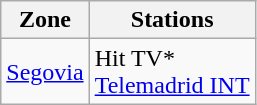<table class="wikitable">
<tr>
<th>Zone</th>
<th>Stations</th>
</tr>
<tr>
<td><a href='#'>Segovia</a></td>
<td>Hit TV*<br><a href='#'>Telemadrid INT</a></td>
</tr>
</table>
